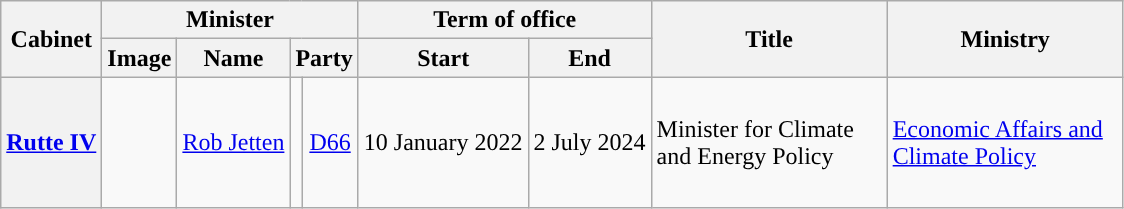<table class="wikitable plainrowheaders">
<tr>
<th rowspan="2">Cabinet</th>
<th colspan="4">Minister</th>
<th colspan="2">Term of office</th>
<th rowspan="2" width="150px">Title</th>
<th rowspan="2" width="150px">Ministry</th>
</tr>
<tr>
<th width="1px">Image</th>
<th>Name</th>
<th colspan="2">Party</th>
<th>Start</th>
<th>End</th>
</tr>
<tr>
<th scope="row"><a href='#'>Rutte IV</a></th>
<td height="80x"></td>
<td><a href='#'>Rob Jetten</a></td>
<td style="background:"></td>
<td style="text-align:center"><a href='#'>D66</a></td>
<td style="text-align:center">10 January 2022</td>
<td style="text-align:center">2 July 2024</td>
<td>Minister for Climate and Energy Policy</td>
<td><a href='#'>Economic Affairs and Climate Policy</a></td>
</tr>
</table>
